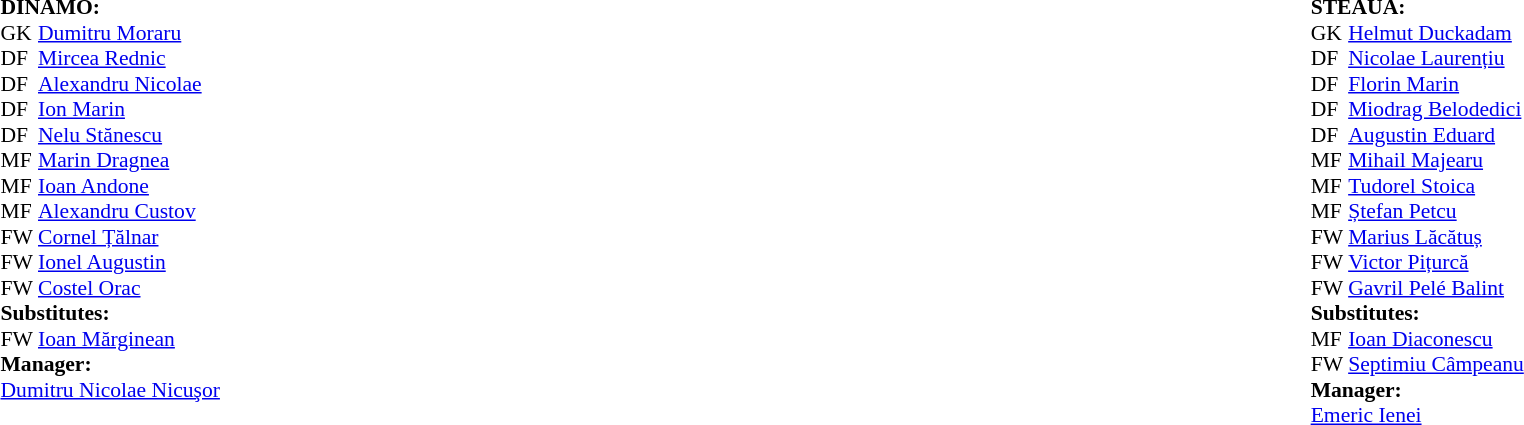<table width="100%">
<tr>
<td valign="top" width="50%"><br><table style="font-size: 90%" cellspacing="0" cellpadding="0">
<tr>
<td colspan="4"><strong>DINAMO:</strong></td>
</tr>
<tr>
<th width=25></th>
</tr>
<tr>
<td>GK</td>
<td><a href='#'>Dumitru Moraru</a></td>
</tr>
<tr>
<td>DF</td>
<td><a href='#'>Mircea Rednic</a></td>
</tr>
<tr>
<td>DF</td>
<td><a href='#'>Alexandru Nicolae</a></td>
</tr>
<tr>
<td>DF</td>
<td><a href='#'>Ion Marin</a></td>
</tr>
<tr>
<td>DF</td>
<td><a href='#'>Nelu Stănescu</a></td>
<td></td>
</tr>
<tr>
<td>MF</td>
<td><a href='#'>Marin Dragnea</a></td>
</tr>
<tr>
<td>MF</td>
<td><a href='#'>Ioan Andone</a></td>
</tr>
<tr>
<td>MF</td>
<td><a href='#'>Alexandru Custov</a></td>
</tr>
<tr>
<td>FW</td>
<td><a href='#'>Cornel Țălnar</a></td>
</tr>
<tr>
<td>FW</td>
<td><a href='#'>Ionel Augustin</a></td>
</tr>
<tr>
<td>FW</td>
<td><a href='#'>Costel Orac</a></td>
</tr>
<tr>
<td colspan=3><strong>Substitutes:</strong></td>
</tr>
<tr>
<td>FW</td>
<td><a href='#'>Ioan Mărginean</a></td>
<td></td>
</tr>
<tr>
<td colspan=3><strong>Manager:</strong></td>
</tr>
<tr>
<td colspan=4><a href='#'>Dumitru Nicolae Nicuşor</a></td>
</tr>
</table>
</td>
<td><br><table style="font-size: 90%" cellspacing="0" cellpadding="0" align=center>
<tr>
<td colspan="4"><strong>STEAUA:</strong></td>
</tr>
<tr>
<th width=25></th>
</tr>
<tr>
<td>GK</td>
<td><a href='#'>Helmut Duckadam</a></td>
</tr>
<tr>
<td>DF</td>
<td><a href='#'>Nicolae Laurențiu</a></td>
</tr>
<tr>
<td>DF</td>
<td><a href='#'>Florin Marin</a></td>
</tr>
<tr>
<td>DF</td>
<td><a href='#'>Miodrag Belodedici</a></td>
</tr>
<tr>
<td>DF</td>
<td><a href='#'>Augustin Eduard</a></td>
</tr>
<tr>
<td>MF</td>
<td><a href='#'>Mihail Majearu</a></td>
</tr>
<tr>
<td>MF</td>
<td><a href='#'>Tudorel Stoica</a></td>
</tr>
<tr>
<td>MF</td>
<td><a href='#'>Ștefan Petcu</a></td>
<td></td>
</tr>
<tr>
<td>FW</td>
<td><a href='#'>Marius Lăcătuș</a></td>
</tr>
<tr>
<td>FW</td>
<td><a href='#'>Victor Pițurcă</a></td>
<td></td>
</tr>
<tr>
<td>FW</td>
<td><a href='#'>Gavril Pelé Balint</a></td>
</tr>
<tr>
<td colspan=3><strong>Substitutes:</strong></td>
</tr>
<tr>
<td>MF</td>
<td><a href='#'>Ioan Diaconescu</a></td>
<td></td>
</tr>
<tr>
<td>FW</td>
<td><a href='#'>Septimiu Câmpeanu</a></td>
<td></td>
</tr>
<tr>
<td colspan=3><strong>Manager:</strong></td>
</tr>
<tr>
<td colspan=4><a href='#'>Emeric Ienei</a></td>
</tr>
</table>
</td>
</tr>
<tr>
</tr>
</table>
